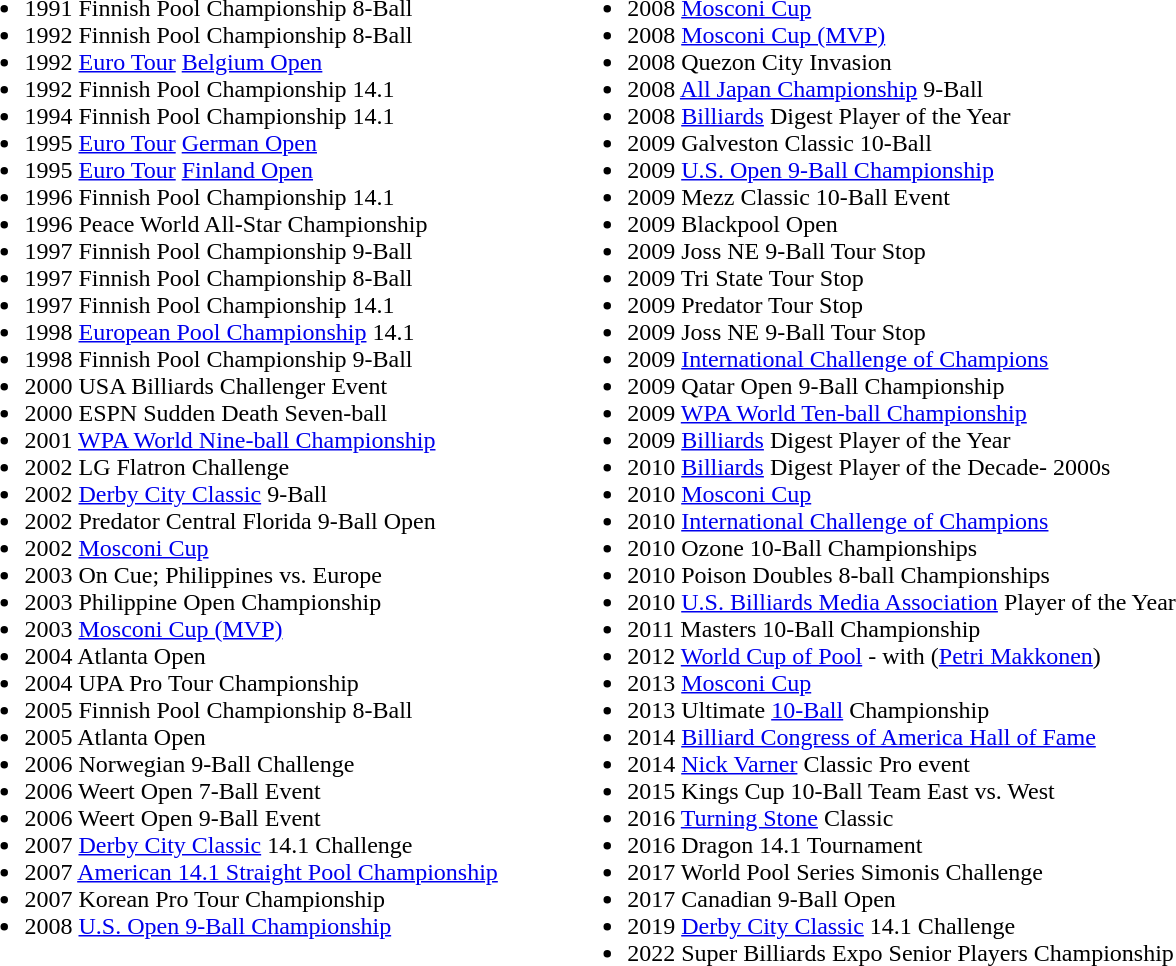<table>
<tr>
<td valign="top"><br><ul><li>1991 Finnish Pool Championship 8-Ball</li><li>1992 Finnish Pool Championship 8-Ball</li><li>1992 <a href='#'>Euro Tour</a>  <a href='#'>Belgium Open</a></li><li>1992 Finnish Pool Championship 14.1</li><li>1994 Finnish Pool Championship 14.1</li><li>1995 <a href='#'>Euro Tour</a> <a href='#'>German Open</a></li><li>1995 <a href='#'>Euro Tour</a> <a href='#'>Finland Open</a></li><li>1996 Finnish Pool Championship 14.1</li><li>1996 Peace World All-Star Championship</li><li>1997 Finnish Pool Championship 9-Ball</li><li>1997 Finnish Pool Championship 8-Ball</li><li>1997 Finnish Pool Championship 14.1</li><li>1998 <a href='#'>European Pool Championship</a> 14.1</li><li>1998 Finnish Pool Championship 9-Ball</li><li>2000 USA Billiards Challenger Event</li><li>2000 ESPN Sudden Death Seven-ball</li><li>2001 <a href='#'>WPA World Nine-ball Championship</a></li><li>2002 LG Flatron Challenge</li><li>2002 <a href='#'>Derby City Classic</a> 9-Ball</li><li>2002 Predator Central Florida 9-Ball Open</li><li>2002 <a href='#'>Mosconi Cup</a></li><li>2003 On Cue; Philippines vs. Europe</li><li>2003 Philippine Open Championship</li><li>2003 <a href='#'>Mosconi Cup (MVP)</a></li><li>2004 Atlanta Open</li><li>2004 UPA Pro Tour Championship</li><li>2005 Finnish Pool Championship 8-Ball</li><li>2005 Atlanta Open</li><li>2006 Norwegian 9-Ball Challenge</li><li>2006 Weert Open 7-Ball Event</li><li>2006 Weert Open 9-Ball Event</li><li>2007 <a href='#'>Derby City Classic</a> 14.1 Challenge</li><li>2007 <a href='#'>American 14.1 Straight Pool Championship</a></li><li>2007 Korean Pro Tour Championship</li><li>2008 <a href='#'>U.S. Open 9-Ball Championship</a></li></ul></td>
<td width="5%"></td>
<td valign="top"><br><ul><li>2008 <a href='#'>Mosconi Cup</a></li><li>2008 <a href='#'>Mosconi Cup (MVP)</a></li><li>2008 Quezon City Invasion</li><li>2008 <a href='#'>All Japan Championship</a> 9-Ball</li><li>2008 <a href='#'>Billiards</a> Digest Player of the Year</li><li>2009 Galveston Classic 10-Ball</li><li>2009 <a href='#'>U.S. Open 9-Ball Championship</a></li><li>2009 Mezz Classic 10-Ball Event</li><li>2009 Blackpool Open</li><li>2009 Joss NE 9-Ball Tour Stop</li><li>2009 Tri State Tour Stop</li><li>2009 Predator Tour Stop</li><li>2009 Joss NE 9-Ball Tour Stop</li><li>2009 <a href='#'>International Challenge of Champions</a></li><li>2009 Qatar Open 9-Ball Championship</li><li>2009 <a href='#'>WPA World Ten-ball Championship</a></li><li>2009 <a href='#'>Billiards</a> Digest Player of the Year</li><li>2010 <a href='#'>Billiards</a> Digest Player of the Decade- 2000s</li><li>2010 <a href='#'>Mosconi Cup</a></li><li>2010 <a href='#'>International Challenge of Champions</a></li><li>2010 Ozone 10-Ball Championships</li><li>2010 Poison Doubles 8-ball Championships</li><li>2010 <a href='#'>U.S. Billiards Media Association</a> Player of the Year</li><li>2011 Masters 10-Ball Championship</li><li>2012 <a href='#'>World Cup of Pool</a> - with (<a href='#'>Petri Makkonen</a>)</li><li>2013 <a href='#'>Mosconi Cup</a></li><li>2013 Ultimate <a href='#'>10-Ball</a> Championship</li><li>2014 <a href='#'>Billiard Congress of America Hall of Fame</a></li><li>2014 <a href='#'>Nick Varner</a> Classic Pro event</li><li>2015 Kings Cup 10-Ball Team East vs. West</li><li>2016 <a href='#'>Turning Stone</a> Classic</li><li>2016 Dragon 14.1 Tournament</li><li>2017 World Pool Series Simonis Challenge</li><li>2017 Canadian 9-Ball Open</li><li>2019 <a href='#'>Derby City Classic</a> 14.1 Challenge</li><li>2022 Super Billiards Expo Senior Players Championship</li></ul></td>
</tr>
</table>
